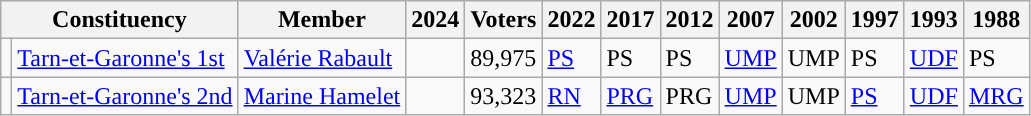<table class="wikitable sortable">
<tr>
<th colspan="2">Constituency</th>
<th>Member</th>
<th>2024</th>
<th>Voters</th>
<th>2022</th>
<th>2017</th>
<th>2012</th>
<th>2007</th>
<th>2002</th>
<th>1997</th>
<th>1993</th>
<th>1988</th>
</tr>
<tr>
<td style="background-color: "></td>
<td><a href='#'>Tarn-et-Garonne's 1st</a></td>
<td><a href='#'>Valérie Rabault</a></td>
<td></td>
<td>89,975</td>
<td><a href='#'>PS</a></td>
<td>PS</td>
<td>PS</td>
<td><a href='#'>UMP</a></td>
<td>UMP</td>
<td>PS</td>
<td><a href='#'>UDF</a></td>
<td>PS</td>
</tr>
<tr>
<td style="background-color: "></td>
<td><a href='#'>Tarn-et-Garonne's 2nd</a></td>
<td><a href='#'>Marine Hamelet</a></td>
<td></td>
<td>93,323</td>
<td><a href='#'>RN</a></td>
<td><a href='#'>PRG</a></td>
<td>PRG</td>
<td><a href='#'>UMP</a></td>
<td>UMP</td>
<td><a href='#'>PS</a></td>
<td><a href='#'>UDF</a></td>
<td><a href='#'>MRG</a></td>
</tr>
</table>
